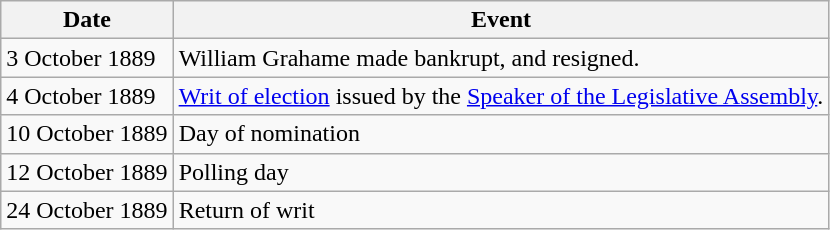<table class="wikitable">
<tr>
<th>Date</th>
<th>Event</th>
</tr>
<tr>
<td>3 October 1889</td>
<td>William Grahame made bankrupt, and resigned.</td>
</tr>
<tr>
<td>4 October 1889</td>
<td><a href='#'>Writ of election</a> issued by the <a href='#'>Speaker of the Legislative Assembly</a>.</td>
</tr>
<tr>
<td>10 October 1889</td>
<td>Day of nomination</td>
</tr>
<tr>
<td>12 October 1889</td>
<td>Polling day</td>
</tr>
<tr>
<td>24 October 1889</td>
<td>Return of writ</td>
</tr>
</table>
